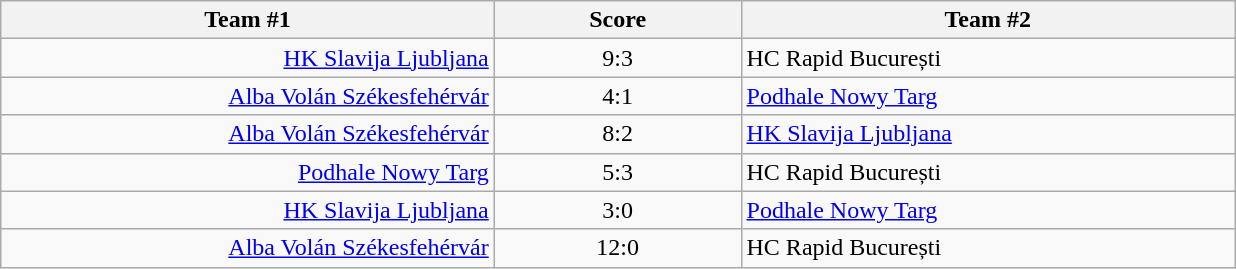<table class="wikitable" style="text-align: center;">
<tr>
<th width=22%>Team #1</th>
<th width=11%>Score</th>
<th width=22%>Team #2</th>
</tr>
<tr>
<td style="text-align: right;"><a href='#'>HK Slavija Ljubljana</a> </td>
<td>9:3</td>
<td style="text-align: left;"> HC Rapid București</td>
</tr>
<tr>
<td style="text-align: right;"><a href='#'>Alba Volán Székesfehérvár</a> </td>
<td>4:1</td>
<td style="text-align: left;"> <a href='#'>Podhale Nowy Targ</a></td>
</tr>
<tr>
<td style="text-align: right;"><a href='#'>Alba Volán Székesfehérvár</a> </td>
<td>8:2</td>
<td style="text-align: left;"> <a href='#'>HK Slavija Ljubljana</a></td>
</tr>
<tr>
<td style="text-align: right;"><a href='#'>Podhale Nowy Targ</a> </td>
<td>5:3</td>
<td style="text-align: left;"> HC Rapid București</td>
</tr>
<tr>
<td style="text-align: right;"><a href='#'>HK Slavija Ljubljana</a> </td>
<td>3:0</td>
<td style="text-align: left;"> <a href='#'>Podhale Nowy Targ</a></td>
</tr>
<tr>
<td style="text-align: right;"><a href='#'>Alba Volán Székesfehérvár</a> </td>
<td>12:0</td>
<td style="text-align: left;"> HC Rapid București</td>
</tr>
</table>
